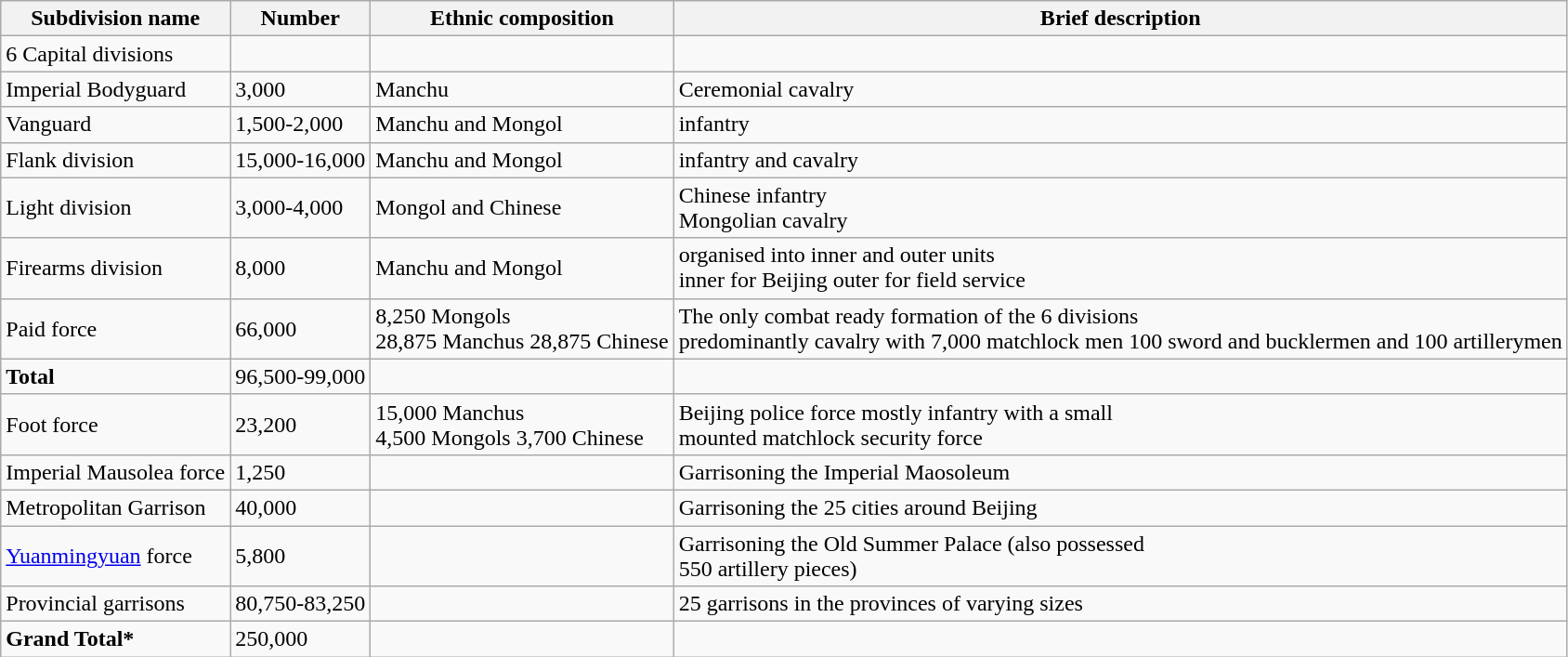<table class="wikitable mw-collapsible">
<tr>
<th>Subdivision name</th>
<th>Number</th>
<th>Ethnic composition</th>
<th>Brief description</th>
</tr>
<tr>
<td>6 Capital divisions</td>
<td></td>
<td></td>
<td></td>
</tr>
<tr>
<td>Imperial Bodyguard</td>
<td>3,000</td>
<td>Manchu</td>
<td>Ceremonial cavalry</td>
</tr>
<tr>
<td>Vanguard</td>
<td>1,500-2,000</td>
<td>Manchu and Mongol</td>
<td>infantry</td>
</tr>
<tr>
<td>Flank division</td>
<td>15,000-16,000</td>
<td>Manchu and Mongol</td>
<td>infantry and cavalry</td>
</tr>
<tr>
<td>Light division</td>
<td>3,000-4,000</td>
<td>Mongol and Chinese</td>
<td>Chinese infantry<br>Mongolian cavalry</td>
</tr>
<tr>
<td>Firearms division</td>
<td>8,000</td>
<td>Manchu and Mongol</td>
<td>organised into inner and outer units<br>inner for Beijing outer for field service</td>
</tr>
<tr>
<td>Paid force</td>
<td>66,000</td>
<td>8,250 Mongols<br>28,875 Manchus
28,875 Chinese</td>
<td>The only combat ready formation of the 6 divisions<br>predominantly cavalry with 7,000 matchlock men 
100 sword and bucklermen and 100 artillerymen</td>
</tr>
<tr>
<td><strong>Total</strong></td>
<td>96,500-99,000</td>
<td></td>
<td></td>
</tr>
<tr>
<td>Foot force</td>
<td>23,200</td>
<td>15,000 Manchus<br>4,500 Mongols
3,700 Chinese</td>
<td>Beijing police force mostly infantry with a small<br>mounted matchlock security force</td>
</tr>
<tr>
<td>Imperial Mausolea force</td>
<td>1,250</td>
<td></td>
<td>Garrisoning the Imperial Maosoleum</td>
</tr>
<tr>
<td>Metropolitan Garrison</td>
<td>40,000</td>
<td></td>
<td>Garrisoning the 25 cities around Beijing</td>
</tr>
<tr>
<td><a href='#'>Yuanmingyuan</a> force</td>
<td>5,800</td>
<td></td>
<td>Garrisoning the Old Summer Palace (also possessed<br>550 artillery pieces)</td>
</tr>
<tr>
<td>Provincial garrisons</td>
<td>80,750-83,250</td>
<td></td>
<td>25 garrisons in the provinces of varying sizes</td>
</tr>
<tr>
<td><strong>Grand Total*</strong></td>
<td>250,000</td>
<td></td>
<td></td>
</tr>
</table>
